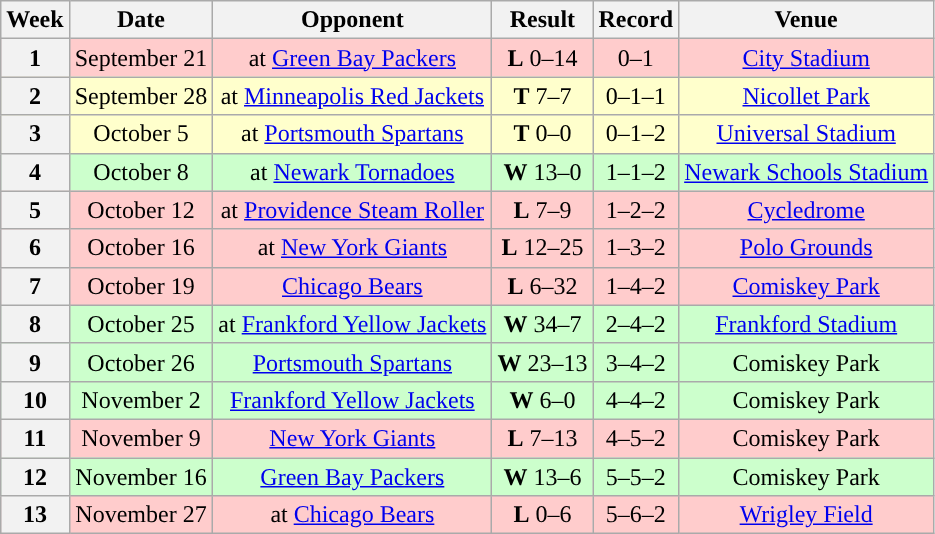<table class="wikitable" style="text-align:center">
<tr>
<th>Week</th>
<th>Date</th>
<th>Opponent</th>
<th>Result</th>
<th>Record</th>
<th>Venue</th>
</tr>
<tr style="background:#fcc">
<th>1</th>
<td>September 21</td>
<td>at <a href='#'>Green Bay Packers</a></td>
<td><strong>L</strong> 0–14</td>
<td>0–1</td>
<td><a href='#'>City Stadium</a></td>
</tr>
<tr style="background:#ffc">
<th>2</th>
<td>September 28</td>
<td>at <a href='#'>Minneapolis Red Jackets</a></td>
<td><strong>T</strong> 7–7</td>
<td>0–1–1</td>
<td><a href='#'>Nicollet Park</a></td>
</tr>
<tr style="background:#ffc">
<th>3</th>
<td>October 5</td>
<td>at <a href='#'>Portsmouth Spartans</a></td>
<td><strong>T</strong> 0–0</td>
<td>0–1–2</td>
<td><a href='#'>Universal Stadium</a></td>
</tr>
<tr style="background:#cfc">
<th>4</th>
<td>October 8</td>
<td>at <a href='#'>Newark Tornadoes</a></td>
<td><strong>W</strong> 13–0</td>
<td>1–1–2</td>
<td><a href='#'>Newark Schools Stadium</a></td>
</tr>
<tr style="background:#fcc">
<th>5</th>
<td>October 12</td>
<td>at <a href='#'>Providence Steam Roller</a></td>
<td><strong>L</strong> 7–9</td>
<td>1–2–2</td>
<td><a href='#'>Cycledrome</a></td>
</tr>
<tr style="background:#fcc">
<th>6</th>
<td>October 16</td>
<td>at <a href='#'>New York Giants</a></td>
<td><strong>L</strong> 12–25</td>
<td>1–3–2</td>
<td><a href='#'>Polo Grounds</a></td>
</tr>
<tr style="background:#fcc">
<th>7</th>
<td>October 19</td>
<td><a href='#'>Chicago Bears</a></td>
<td><strong>L</strong> 6–32</td>
<td>1–4–2</td>
<td><a href='#'>Comiskey Park</a></td>
</tr>
<tr style="background:#cfc">
<th>8</th>
<td>October 25</td>
<td>at <a href='#'>Frankford Yellow Jackets</a></td>
<td><strong>W</strong> 34–7</td>
<td>2–4–2</td>
<td><a href='#'>Frankford Stadium</a></td>
</tr>
<tr style="background:#cfc">
<th>9</th>
<td>October 26</td>
<td><a href='#'>Portsmouth Spartans</a></td>
<td><strong>W</strong> 23–13</td>
<td>3–4–2</td>
<td>Comiskey Park</td>
</tr>
<tr style="background:#cfc">
<th>10</th>
<td>November 2</td>
<td><a href='#'>Frankford Yellow Jackets</a></td>
<td><strong>W</strong> 6–0</td>
<td>4–4–2</td>
<td>Comiskey Park</td>
</tr>
<tr style="background:#fcc">
<th>11</th>
<td>November 9</td>
<td><a href='#'>New York Giants</a></td>
<td><strong>L</strong> 7–13</td>
<td>4–5–2</td>
<td>Comiskey Park</td>
</tr>
<tr style="background:#cfc">
<th>12</th>
<td>November 16</td>
<td><a href='#'>Green Bay Packers</a></td>
<td><strong>W</strong> 13–6</td>
<td>5–5–2</td>
<td>Comiskey Park</td>
</tr>
<tr style="background:#fcc">
<th>13</th>
<td>November 27</td>
<td>at <a href='#'>Chicago Bears</a></td>
<td><strong>L</strong> 0–6</td>
<td>5–6–2</td>
<td><a href='#'>Wrigley Field</a></td>
</tr>
</table>
